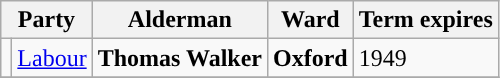<table class="wikitable">
<tr>
<th colspan="2">Party</th>
<th>Alderman</th>
<th>Ward</th>
<th>Term expires</th>
</tr>
<tr>
<td style="background-color:"></td>
<td><a href='#'>Labour</a></td>
<td><strong>Thomas Walker</strong></td>
<td><strong>Oxford</strong></td>
<td>1949</td>
</tr>
<tr>
</tr>
</table>
